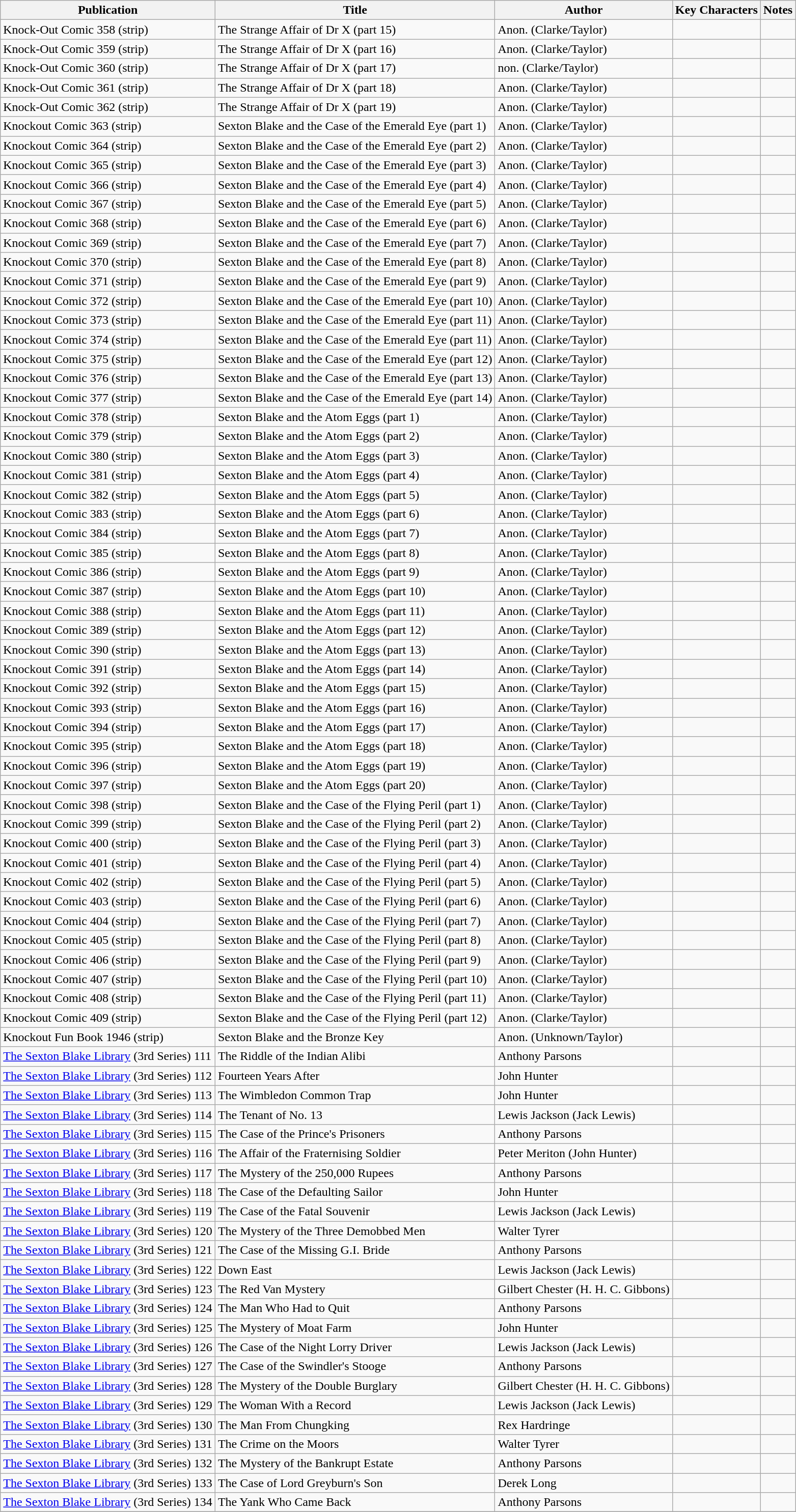<table class="wikitable">
<tr>
<th>Publication</th>
<th>Title</th>
<th>Author</th>
<th>Key Characters</th>
<th>Notes</th>
</tr>
<tr>
<td>Knock-Out Comic 358 (strip)</td>
<td>The Strange Affair of Dr X (part 15)</td>
<td>Anon. (Clarke/Taylor)</td>
<td></td>
<td></td>
</tr>
<tr>
<td>Knock-Out Comic 359 (strip)</td>
<td>The Strange Affair of Dr X (part 16)</td>
<td>Anon. (Clarke/Taylor)</td>
<td></td>
<td></td>
</tr>
<tr>
<td>Knock-Out Comic 360 (strip)</td>
<td>The Strange Affair of Dr X (part 17)</td>
<td>non. (Clarke/Taylor)</td>
<td></td>
<td></td>
</tr>
<tr>
<td>Knock-Out Comic 361 (strip)</td>
<td>The Strange Affair of Dr X (part 18)</td>
<td>Anon. (Clarke/Taylor)</td>
<td></td>
<td></td>
</tr>
<tr>
<td>Knock-Out Comic 362 (strip)</td>
<td>The Strange Affair of Dr X (part 19)</td>
<td>Anon. (Clarke/Taylor)</td>
<td></td>
<td></td>
</tr>
<tr>
<td>Knockout Comic 363 (strip)</td>
<td>Sexton Blake and the Case of the Emerald Eye (part 1)</td>
<td>Anon. (Clarke/Taylor)</td>
<td></td>
<td></td>
</tr>
<tr>
<td>Knockout Comic 364 (strip)</td>
<td>Sexton Blake and the Case of the Emerald Eye (part 2)</td>
<td>Anon. (Clarke/Taylor)</td>
<td></td>
<td></td>
</tr>
<tr>
<td>Knockout Comic 365 (strip)</td>
<td>Sexton Blake and the Case of the Emerald Eye (part 3)</td>
<td>Anon. (Clarke/Taylor)</td>
<td></td>
<td></td>
</tr>
<tr>
<td>Knockout Comic 366 (strip)</td>
<td>Sexton Blake and the Case of the Emerald Eye (part 4)</td>
<td>Anon. (Clarke/Taylor)</td>
<td></td>
<td></td>
</tr>
<tr>
<td>Knockout Comic 367 (strip)</td>
<td>Sexton Blake and the Case of the Emerald Eye (part 5)</td>
<td>Anon. (Clarke/Taylor)</td>
<td></td>
<td></td>
</tr>
<tr>
<td>Knockout Comic 368 (strip)</td>
<td>Sexton Blake and the Case of the Emerald Eye (part 6)</td>
<td>Anon. (Clarke/Taylor)</td>
<td></td>
<td></td>
</tr>
<tr>
<td>Knockout Comic 369 (strip)</td>
<td>Sexton Blake and the Case of the Emerald Eye (part 7)</td>
<td>Anon. (Clarke/Taylor)</td>
<td></td>
<td></td>
</tr>
<tr>
<td>Knockout Comic 370 (strip)</td>
<td>Sexton Blake and the Case of the Emerald Eye (part 8)</td>
<td>Anon. (Clarke/Taylor)</td>
<td></td>
<td></td>
</tr>
<tr>
<td>Knockout Comic 371 (strip)</td>
<td>Sexton Blake and the Case of the Emerald Eye (part 9)</td>
<td>Anon. (Clarke/Taylor)</td>
<td></td>
<td></td>
</tr>
<tr>
<td>Knockout Comic 372 (strip)</td>
<td>Sexton Blake and the Case of the Emerald Eye (part 10)</td>
<td>Anon. (Clarke/Taylor)</td>
<td></td>
<td></td>
</tr>
<tr>
<td>Knockout Comic 373 (strip)</td>
<td>Sexton Blake and the Case of the Emerald Eye (part 11)</td>
<td>Anon. (Clarke/Taylor)</td>
<td></td>
<td></td>
</tr>
<tr>
<td>Knockout Comic 374 (strip)</td>
<td>Sexton Blake and the Case of the Emerald Eye (part 11)</td>
<td>Anon. (Clarke/Taylor)</td>
<td></td>
<td></td>
</tr>
<tr>
<td>Knockout Comic 375 (strip)</td>
<td>Sexton Blake and the Case of the Emerald Eye (part 12)</td>
<td>Anon. (Clarke/Taylor)</td>
<td></td>
<td></td>
</tr>
<tr>
<td>Knockout Comic 376 (strip)</td>
<td>Sexton Blake and the Case of the Emerald Eye (part 13)</td>
<td>Anon. (Clarke/Taylor)</td>
<td></td>
<td></td>
</tr>
<tr>
<td>Knockout Comic 377 (strip)</td>
<td>Sexton Blake and the Case of the Emerald Eye (part 14)</td>
<td>Anon. (Clarke/Taylor)</td>
<td></td>
<td></td>
</tr>
<tr>
<td>Knockout Comic 378 (strip)</td>
<td>Sexton Blake and the Atom Eggs (part 1)</td>
<td>Anon. (Clarke/Taylor)</td>
<td></td>
<td></td>
</tr>
<tr>
<td>Knockout Comic 379 (strip)</td>
<td>Sexton Blake and the Atom Eggs (part 2)</td>
<td>Anon. (Clarke/Taylor)</td>
<td></td>
<td></td>
</tr>
<tr>
<td>Knockout Comic 380 (strip)</td>
<td>Sexton Blake and the Atom Eggs (part 3)</td>
<td>Anon. (Clarke/Taylor)</td>
<td></td>
<td></td>
</tr>
<tr>
<td>Knockout Comic 381 (strip)</td>
<td>Sexton Blake and the Atom Eggs (part 4)</td>
<td>Anon. (Clarke/Taylor)</td>
<td></td>
<td></td>
</tr>
<tr>
<td>Knockout Comic 382 (strip)</td>
<td>Sexton Blake and the Atom Eggs (part 5)</td>
<td>Anon. (Clarke/Taylor)</td>
<td></td>
<td></td>
</tr>
<tr>
<td>Knockout Comic 383 (strip)</td>
<td>Sexton Blake and the Atom Eggs (part 6)</td>
<td>Anon. (Clarke/Taylor)</td>
<td></td>
<td></td>
</tr>
<tr>
<td>Knockout Comic 384 (strip)</td>
<td>Sexton Blake and the Atom Eggs (part 7)</td>
<td>Anon. (Clarke/Taylor)</td>
<td></td>
<td></td>
</tr>
<tr>
<td>Knockout Comic 385 (strip)</td>
<td>Sexton Blake and the Atom Eggs (part 8)</td>
<td>Anon. (Clarke/Taylor)</td>
<td></td>
<td></td>
</tr>
<tr>
<td>Knockout Comic 386 (strip)</td>
<td>Sexton Blake and the Atom Eggs (part 9)</td>
<td>Anon. (Clarke/Taylor)</td>
<td></td>
<td></td>
</tr>
<tr>
<td>Knockout Comic 387 (strip)</td>
<td>Sexton Blake and the Atom Eggs (part 10)</td>
<td>Anon. (Clarke/Taylor)</td>
<td></td>
<td></td>
</tr>
<tr>
<td>Knockout Comic 388 (strip)</td>
<td>Sexton Blake and the Atom Eggs (part 11)</td>
<td>Anon. (Clarke/Taylor)</td>
<td></td>
<td></td>
</tr>
<tr>
<td>Knockout Comic 389 (strip)</td>
<td>Sexton Blake and the Atom Eggs (part 12)</td>
<td>Anon. (Clarke/Taylor)</td>
<td></td>
<td></td>
</tr>
<tr>
<td>Knockout Comic 390 (strip)</td>
<td>Sexton Blake and the Atom Eggs (part 13)</td>
<td>Anon. (Clarke/Taylor)</td>
<td></td>
<td></td>
</tr>
<tr>
<td>Knockout Comic 391 (strip)</td>
<td>Sexton Blake and the Atom Eggs (part 14)</td>
<td>Anon. (Clarke/Taylor)</td>
<td></td>
<td></td>
</tr>
<tr>
<td>Knockout Comic 392 (strip)</td>
<td>Sexton Blake and the Atom Eggs (part 15)</td>
<td>Anon. (Clarke/Taylor)</td>
<td></td>
<td></td>
</tr>
<tr>
<td>Knockout Comic 393 (strip)</td>
<td>Sexton Blake and the Atom Eggs (part 16)</td>
<td>Anon. (Clarke/Taylor)</td>
<td></td>
<td></td>
</tr>
<tr>
<td>Knockout Comic 394 (strip)</td>
<td>Sexton Blake and the Atom Eggs (part 17)</td>
<td>Anon. (Clarke/Taylor)</td>
<td></td>
<td></td>
</tr>
<tr>
<td>Knockout Comic 395 (strip)</td>
<td>Sexton Blake and the Atom Eggs (part 18)</td>
<td>Anon. (Clarke/Taylor)</td>
<td></td>
<td></td>
</tr>
<tr>
<td>Knockout Comic 396 (strip)</td>
<td>Sexton Blake and the Atom Eggs (part 19)</td>
<td>Anon. (Clarke/Taylor)</td>
<td></td>
<td></td>
</tr>
<tr>
<td>Knockout Comic 397 (strip)</td>
<td>Sexton Blake and the Atom Eggs (part 20)</td>
<td>Anon. (Clarke/Taylor)</td>
<td></td>
<td></td>
</tr>
<tr>
<td>Knockout Comic 398 (strip)</td>
<td>Sexton Blake and the Case of the Flying Peril (part 1)</td>
<td>Anon. (Clarke/Taylor)</td>
<td></td>
<td></td>
</tr>
<tr>
<td>Knockout Comic 399 (strip)</td>
<td>Sexton Blake and the Case of the Flying Peril (part 2)</td>
<td>Anon. (Clarke/Taylor)</td>
<td></td>
<td></td>
</tr>
<tr>
<td>Knockout Comic 400 (strip)</td>
<td>Sexton Blake and the Case of the Flying Peril (part 3)</td>
<td>Anon. (Clarke/Taylor)</td>
<td></td>
<td></td>
</tr>
<tr>
<td>Knockout Comic 401 (strip)</td>
<td>Sexton Blake and the Case of the Flying Peril (part 4)</td>
<td>Anon. (Clarke/Taylor)</td>
<td></td>
<td></td>
</tr>
<tr>
<td>Knockout Comic 402 (strip)</td>
<td>Sexton Blake and the Case of the Flying Peril (part 5)</td>
<td>Anon. (Clarke/Taylor)</td>
<td></td>
<td></td>
</tr>
<tr>
<td>Knockout Comic 403 (strip)</td>
<td>Sexton Blake and the Case of the Flying Peril (part 6)</td>
<td>Anon. (Clarke/Taylor)</td>
<td></td>
<td></td>
</tr>
<tr>
<td>Knockout Comic 404 (strip)</td>
<td>Sexton Blake and the Case of the Flying Peril (part 7)</td>
<td>Anon. (Clarke/Taylor)</td>
<td></td>
<td></td>
</tr>
<tr>
<td>Knockout Comic 405 (strip)</td>
<td>Sexton Blake and the Case of the Flying Peril (part 8)</td>
<td>Anon. (Clarke/Taylor)</td>
<td></td>
<td></td>
</tr>
<tr>
<td>Knockout Comic 406 (strip)</td>
<td>Sexton Blake and the Case of the Flying Peril (part 9)</td>
<td>Anon. (Clarke/Taylor)</td>
<td></td>
<td></td>
</tr>
<tr>
<td>Knockout Comic 407 (strip)</td>
<td>Sexton Blake and the Case of the Flying Peril (part 10)</td>
<td>Anon. (Clarke/Taylor)</td>
<td></td>
<td></td>
</tr>
<tr>
<td>Knockout Comic 408 (strip)</td>
<td>Sexton Blake and the Case of the Flying Peril (part 11)</td>
<td>Anon. (Clarke/Taylor)</td>
<td></td>
<td></td>
</tr>
<tr>
<td>Knockout Comic 409 (strip)</td>
<td>Sexton Blake and the Case of the Flying Peril (part 12)</td>
<td>Anon. (Clarke/Taylor)</td>
<td></td>
<td></td>
</tr>
<tr>
<td>Knockout Fun Book 1946 (strip)</td>
<td>Sexton Blake and the Bronze Key</td>
<td>Anon. (Unknown/Taylor)</td>
<td></td>
<td></td>
</tr>
<tr>
<td><a href='#'>The Sexton Blake Library</a> (3rd Series) 111</td>
<td>The Riddle of the Indian Alibi</td>
<td>Anthony Parsons</td>
<td></td>
<td></td>
</tr>
<tr>
<td><a href='#'>The Sexton Blake Library</a> (3rd Series) 112</td>
<td>Fourteen Years After</td>
<td>John Hunter</td>
<td></td>
<td></td>
</tr>
<tr>
<td><a href='#'>The Sexton Blake Library</a> (3rd Series) 113</td>
<td>The Wimbledon Common Trap</td>
<td>John Hunter</td>
<td></td>
<td></td>
</tr>
<tr>
<td><a href='#'>The Sexton Blake Library</a> (3rd Series) 114</td>
<td>The Tenant of No. 13</td>
<td>Lewis Jackson (Jack Lewis)</td>
<td></td>
<td></td>
</tr>
<tr>
<td><a href='#'>The Sexton Blake Library</a> (3rd Series) 115</td>
<td>The Case of the Prince's Prisoners</td>
<td>Anthony Parsons</td>
<td></td>
<td></td>
</tr>
<tr>
<td><a href='#'>The Sexton Blake Library</a> (3rd Series) 116</td>
<td>The Affair of the Fraternising Soldier</td>
<td>Peter Meriton (John Hunter)</td>
<td></td>
<td></td>
</tr>
<tr>
<td><a href='#'>The Sexton Blake Library</a> (3rd Series) 117</td>
<td>The Mystery of the 250,000 Rupees</td>
<td>Anthony Parsons</td>
<td></td>
<td></td>
</tr>
<tr>
<td><a href='#'>The Sexton Blake Library</a> (3rd Series) 118</td>
<td>The Case of the Defaulting Sailor</td>
<td>John Hunter</td>
<td></td>
<td></td>
</tr>
<tr>
<td><a href='#'>The Sexton Blake Library</a> (3rd Series) 119</td>
<td>The Case of the Fatal Souvenir</td>
<td>Lewis Jackson (Jack Lewis)</td>
<td></td>
<td></td>
</tr>
<tr>
<td><a href='#'>The Sexton Blake Library</a> (3rd Series) 120</td>
<td>The Mystery of the Three Demobbed Men</td>
<td>Walter Tyrer</td>
<td></td>
<td></td>
</tr>
<tr>
<td><a href='#'>The Sexton Blake Library</a> (3rd Series) 121</td>
<td>The Case of the Missing G.I. Bride</td>
<td>Anthony Parsons</td>
<td></td>
<td></td>
</tr>
<tr>
<td><a href='#'>The Sexton Blake Library</a> (3rd Series) 122</td>
<td>Down East</td>
<td>Lewis Jackson (Jack Lewis)</td>
<td></td>
<td></td>
</tr>
<tr>
<td><a href='#'>The Sexton Blake Library</a> (3rd Series) 123</td>
<td>The Red Van Mystery</td>
<td>Gilbert Chester (H. H. C. Gibbons)</td>
<td></td>
<td></td>
</tr>
<tr>
<td><a href='#'>The Sexton Blake Library</a> (3rd Series) 124</td>
<td>The Man Who Had to Quit</td>
<td>Anthony Parsons</td>
<td></td>
<td></td>
</tr>
<tr>
<td><a href='#'>The Sexton Blake Library</a> (3rd Series) 125</td>
<td>The Mystery of Moat Farm</td>
<td>John Hunter</td>
<td></td>
<td></td>
</tr>
<tr>
<td><a href='#'>The Sexton Blake Library</a> (3rd Series) 126</td>
<td>The Case of the Night Lorry Driver</td>
<td>Lewis Jackson (Jack Lewis)</td>
<td></td>
<td></td>
</tr>
<tr>
<td><a href='#'>The Sexton Blake Library</a> (3rd Series) 127</td>
<td>The Case of the Swindler's Stooge</td>
<td>Anthony Parsons</td>
<td></td>
<td></td>
</tr>
<tr>
<td><a href='#'>The Sexton Blake Library</a> (3rd Series) 128</td>
<td>The Mystery of the Double Burglary</td>
<td>Gilbert Chester (H. H. C. Gibbons)</td>
<td></td>
<td></td>
</tr>
<tr>
<td><a href='#'>The Sexton Blake Library</a> (3rd Series) 129</td>
<td>The Woman With a Record</td>
<td>Lewis Jackson (Jack Lewis)</td>
<td></td>
<td></td>
</tr>
<tr>
<td><a href='#'>The Sexton Blake Library</a> (3rd Series) 130</td>
<td>The Man From Chungking</td>
<td>Rex Hardringe</td>
<td></td>
<td></td>
</tr>
<tr>
<td><a href='#'>The Sexton Blake Library</a> (3rd Series) 131</td>
<td>The Crime on the Moors</td>
<td>Walter Tyrer</td>
<td></td>
<td></td>
</tr>
<tr>
<td><a href='#'>The Sexton Blake Library</a> (3rd Series) 132</td>
<td>The Mystery of the Bankrupt Estate</td>
<td>Anthony Parsons</td>
<td></td>
<td></td>
</tr>
<tr>
<td><a href='#'>The Sexton Blake Library</a> (3rd Series) 133</td>
<td>The Case of Lord Greyburn's Son</td>
<td>Derek Long</td>
<td></td>
<td></td>
</tr>
<tr>
<td><a href='#'>The Sexton Blake Library</a> (3rd Series) 134</td>
<td>The Yank Who Came Back</td>
<td>Anthony Parsons</td>
<td></td>
<td></td>
</tr>
<tr>
</tr>
</table>
